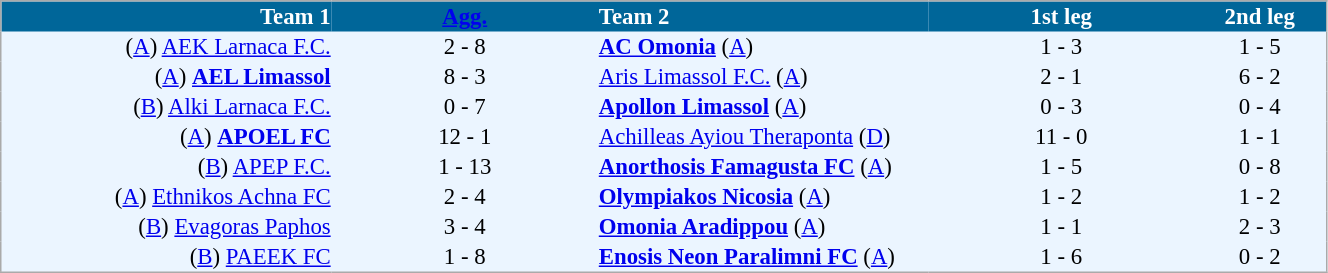<table cellspacing="0" style="background: #EBF5FF; border: 1px #aaa solid; border-collapse: collapse; font-size: 95%;" width=70%>
<tr bgcolor=#006699 style="color:white;">
<th width=25% align="right">Team 1</th>
<th width=20% align="center"><a href='#'>Agg.</a></th>
<th width=25% align="left">Team 2</th>
<th width=20% align="center">1st leg</th>
<th width=20% align="center">2nd leg</th>
</tr>
<tr>
<td align=right>(<a href='#'>A</a>) <a href='#'>AEK Larnaca F.C.</a></td>
<td align=center>2 - 8</td>
<td align=left><strong><a href='#'>AC Omonia</a></strong> (<a href='#'>A</a>)</td>
<td align=center>1 - 3</td>
<td align=center>1 - 5</td>
</tr>
<tr>
<td align=right>(<a href='#'>A</a>) <strong><a href='#'>AEL Limassol</a></strong></td>
<td align=center>8 - 3</td>
<td align=left><a href='#'>Aris Limassol F.C.</a> (<a href='#'>A</a>)</td>
<td align=center>2 - 1</td>
<td align=center>6 - 2</td>
</tr>
<tr>
<td align=right>(<a href='#'>B</a>) <a href='#'>Alki Larnaca F.C.</a></td>
<td align=center>0 - 7</td>
<td align=left><strong><a href='#'>Apollon Limassol</a></strong> (<a href='#'>A</a>)</td>
<td align=center>0 - 3</td>
<td align=center>0 - 4</td>
</tr>
<tr>
<td align=right>(<a href='#'>A</a>) <strong><a href='#'>APOEL FC</a></strong></td>
<td align=center>12 - 1</td>
<td align=left><a href='#'>Achilleas Ayiou Theraponta</a> (<a href='#'>D</a>)</td>
<td align=center>11 - 0</td>
<td align=center>1 - 1</td>
</tr>
<tr>
<td align=right>(<a href='#'>B</a>) <a href='#'>APEP F.C.</a></td>
<td align=center>1 - 13</td>
<td align=left><strong><a href='#'>Anorthosis Famagusta FC</a></strong> (<a href='#'>A</a>)</td>
<td align=center>1 - 5</td>
<td align=center>0 - 8</td>
</tr>
<tr>
<td align=right>(<a href='#'>A</a>) <a href='#'>Ethnikos Achna FC</a></td>
<td align=center>2 - 4</td>
<td align=left><strong><a href='#'>Olympiakos Nicosia</a></strong> (<a href='#'>A</a>)</td>
<td align=center>1 - 2</td>
<td align=center>1 - 2</td>
</tr>
<tr>
<td align=right>(<a href='#'>B</a>) <a href='#'>Evagoras Paphos</a></td>
<td align=center>3 - 4</td>
<td align=left><strong><a href='#'>Omonia Aradippou</a></strong> (<a href='#'>A</a>)</td>
<td align=center>1 - 1</td>
<td align=center>2 - 3</td>
</tr>
<tr>
<td align=right>(<a href='#'>B</a>) <a href='#'>PAEEK FC</a></td>
<td align=center>1 - 8</td>
<td align=left><strong><a href='#'>Enosis Neon Paralimni FC</a></strong> (<a href='#'>A</a>)</td>
<td align=center>1 - 6</td>
<td align=center>0 - 2</td>
</tr>
<tr>
</tr>
</table>
